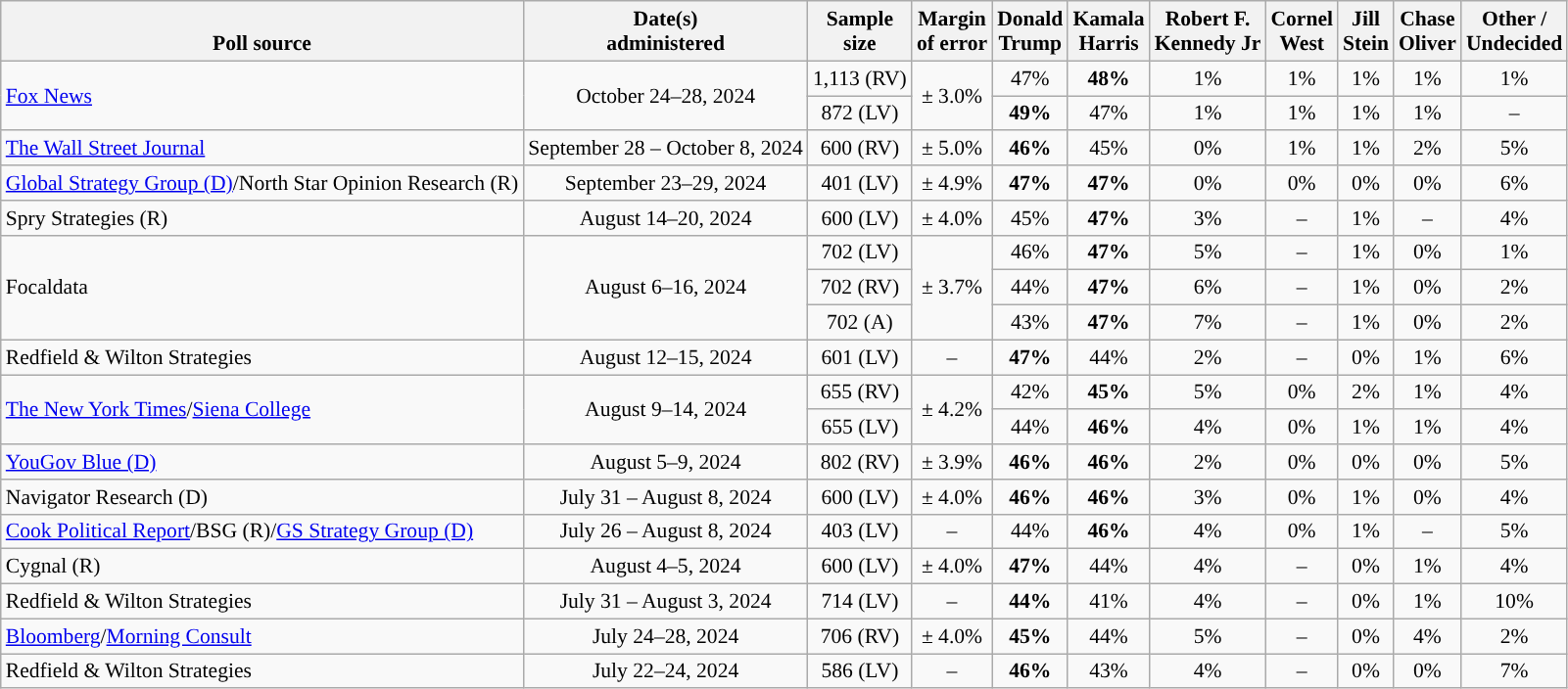<table class="wikitable sortable mw-datatable" style="font-size:90%;text-align:center;line-height:17px">
<tr valign=bottom>
<th>Poll source</th>
<th>Date(s)<br>administered</th>
<th>Sample<br>size</th>
<th>Margin<br>of error</th>
<th class="unsortable">Donald<br>Trump<br></th>
<th class="unsortable">Kamala<br>Harris<br></th>
<th class="unsortable">Robert F.<br>Kennedy Jr<br></th>
<th class="unsortable">Cornel<br>West<br></th>
<th class="unsortable">Jill<br>Stein<br></th>
<th class="unsortable">Chase<br>Oliver<br></th>
<th class="unsortable">Other /<br>Undecided</th>
</tr>
<tr>
<td style="text-align:left;" rowspan="2"><a href='#'>Fox News</a></td>
<td rowspan="2">October 24–28, 2024</td>
<td>1,113 (RV)</td>
<td rowspan="2">± 3.0%</td>
<td>47%</td>
<td style="color:black;background-color:"><strong>48%</strong></td>
<td>1%</td>
<td>1%</td>
<td>1%</td>
<td>1%</td>
<td>1%</td>
</tr>
<tr>
<td>872 (LV)</td>
<td style="background-color:"><strong>49%</strong></td>
<td>47%</td>
<td>1%</td>
<td>1%</td>
<td>1%</td>
<td>1%</td>
<td>–</td>
</tr>
<tr>
<td style="text-align:left;"><a href='#'>The Wall Street Journal</a></td>
<td data-sort-value="2024-10-08">September 28 – October 8, 2024</td>
<td>600 (RV)</td>
<td>± 5.0%</td>
<td style="background-color:"><strong>46%</strong></td>
<td>45%</td>
<td>0%</td>
<td>1%</td>
<td>1%</td>
<td>2%</td>
<td>5%</td>
</tr>
<tr>
<td style="text-align:left;"><a href='#'>Global Strategy Group (D)</a>/North Star Opinion Research (R)</td>
<td data-sort-value="2024-09-29">September 23–29, 2024</td>
<td>401 (LV)</td>
<td>± 4.9%</td>
<td><strong>47%</strong></td>
<td><strong>47%</strong></td>
<td>0%</td>
<td>0%</td>
<td>0%</td>
<td>0%</td>
<td>6%</td>
</tr>
<tr>
<td style="text-align:left;">Spry Strategies (R)</td>
<td data-sort-value="2024-08-20">August 14–20, 2024</td>
<td>600 (LV)</td>
<td>± 4.0%</td>
<td>45%</td>
<td style="color:black;background-color:"><strong>47%</strong></td>
<td>3%</td>
<td>–</td>
<td>1%</td>
<td>–</td>
<td>4%</td>
</tr>
<tr>
<td style="text-align:left;" rowspan="3">Focaldata</td>
<td rowspan="3">August 6–16, 2024</td>
<td>702 (LV)</td>
<td rowspan="3">± 3.7%</td>
<td>46%</td>
<td style="color:black;background-color:"><strong>47%</strong></td>
<td>5%</td>
<td>–</td>
<td>1%</td>
<td>0%</td>
<td>1%</td>
</tr>
<tr>
<td>702 (RV)</td>
<td>44%</td>
<td style="color:black;background-color:"><strong>47%</strong></td>
<td>6%</td>
<td>–</td>
<td>1%</td>
<td>0%</td>
<td>2%</td>
</tr>
<tr>
<td>702 (A)</td>
<td>43%</td>
<td style="color:black;background-color:"><strong>47%</strong></td>
<td>7%</td>
<td>–</td>
<td>1%</td>
<td>0%</td>
<td>2%</td>
</tr>
<tr>
<td style="text-align:left;">Redfield & Wilton Strategies</td>
<td data-sort-value="2024-08-15">August 12–15, 2024</td>
<td>601 (LV)</td>
<td>–</td>
<td style="background-color:"><strong>47%</strong></td>
<td>44%</td>
<td>2%</td>
<td>–</td>
<td>0%</td>
<td>1%</td>
<td>6%</td>
</tr>
<tr>
<td style="text-align:left;" rowspan="2"><a href='#'>The New York Times</a>/<a href='#'>Siena College</a></td>
<td rowspan="2">August 9–14, 2024</td>
<td>655 (RV)</td>
<td rowspan="2">± 4.2%</td>
<td>42%</td>
<td style="color:black;background-color:"><strong>45%</strong></td>
<td>5%</td>
<td>0%</td>
<td>2%</td>
<td>1%</td>
<td>4%</td>
</tr>
<tr>
<td>655 (LV)</td>
<td>44%</td>
<td style="color:black;background-color:"><strong>46%</strong></td>
<td>4%</td>
<td>0%</td>
<td>1%</td>
<td>1%</td>
<td>4%</td>
</tr>
<tr>
<td style="text-align:left;"><a href='#'>YouGov Blue (D)</a></td>
<td>August 5–9, 2024</td>
<td>802 (RV)</td>
<td>± 3.9%</td>
<td><strong>46%</strong></td>
<td><strong>46%</strong></td>
<td>2%</td>
<td>0%</td>
<td>0%</td>
<td>0%</td>
<td>5%</td>
</tr>
<tr>
<td style="text-align:left;">Navigator Research (D)</td>
<td data-sort-value="2024-08-08">July 31 – August 8, 2024</td>
<td>600 (LV)</td>
<td>± 4.0%</td>
<td><strong>46%</strong></td>
<td><strong>46%</strong></td>
<td>3%</td>
<td>0%</td>
<td>1%</td>
<td>0%</td>
<td>4%</td>
</tr>
<tr>
<td style="text-align:left;"><a href='#'>Cook Political Report</a>/BSG (R)/<a href='#'>GS Strategy Group (D)</a></td>
<td data-sort-value="2024-08-08">July 26 – August 8, 2024</td>
<td>403 (LV)</td>
<td>–</td>
<td>44%</td>
<td style="color:black;background-color:"><strong>46%</strong></td>
<td>4%</td>
<td>0%</td>
<td>1%</td>
<td>–</td>
<td>5%</td>
</tr>
<tr>
<td style="text-align:left;">Cygnal (R)</td>
<td data-sort-value="2024-08-05">August 4–5, 2024</td>
<td>600 (LV)</td>
<td>± 4.0%</td>
<td style="background-color:"><strong>47%</strong></td>
<td>44%</td>
<td>4%</td>
<td>–</td>
<td>0%</td>
<td>1%</td>
<td>4%</td>
</tr>
<tr>
<td style="text-align:left;">Redfield & Wilton Strategies</td>
<td data-sort-value="2024-08-03">July 31 – August 3, 2024</td>
<td>714 (LV)</td>
<td>–</td>
<td style="background-color:"><strong>44%</strong></td>
<td>41%</td>
<td>4%</td>
<td>–</td>
<td>0%</td>
<td>1%</td>
<td>10%</td>
</tr>
<tr>
<td style="text-align:left;"><a href='#'>Bloomberg</a>/<a href='#'>Morning Consult</a></td>
<td data-sort-value="2024-07-28">July 24–28, 2024</td>
<td>706 (RV)</td>
<td>± 4.0%</td>
<td style="background-color:"><strong>45%</strong></td>
<td>44%</td>
<td>5%</td>
<td>–</td>
<td>0%</td>
<td>4%</td>
<td>2%</td>
</tr>
<tr>
<td style="text-align:left;">Redfield & Wilton Strategies</td>
<td data-sort-value="2024-07-26">July 22–24, 2024</td>
<td>586 (LV)</td>
<td>–</td>
<td style="background-color:"><strong>46%</strong></td>
<td>43%</td>
<td>4%</td>
<td>–</td>
<td>0%</td>
<td>0%</td>
<td>7%</td>
</tr>
</table>
